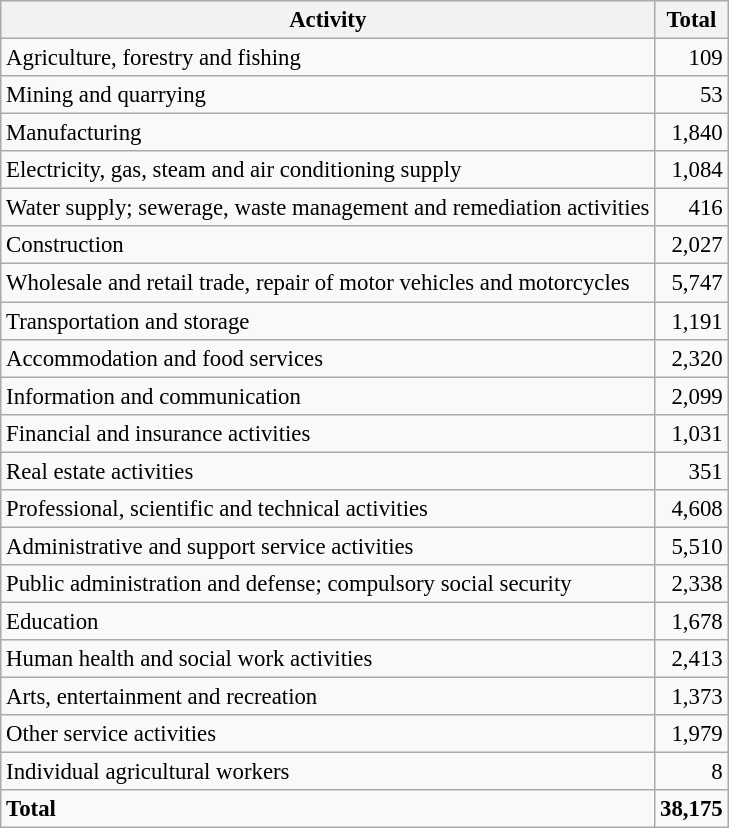<table class="wikitable sortable" style="font-size:95%;">
<tr>
<th>Activity</th>
<th>Total</th>
</tr>
<tr>
<td>Agriculture, forestry and fishing</td>
<td align="right">109</td>
</tr>
<tr>
<td>Mining and quarrying</td>
<td align="right">53</td>
</tr>
<tr>
<td>Manufacturing</td>
<td align="right">1,840</td>
</tr>
<tr>
<td>Electricity, gas, steam and air conditioning supply</td>
<td align="right">1,084</td>
</tr>
<tr>
<td>Water supply; sewerage, waste management and remediation activities</td>
<td align="right">416</td>
</tr>
<tr>
<td>Construction</td>
<td align="right">2,027</td>
</tr>
<tr>
<td>Wholesale and retail trade, repair of motor vehicles and motorcycles</td>
<td align="right">5,747</td>
</tr>
<tr>
<td>Transportation and storage</td>
<td align="right">1,191</td>
</tr>
<tr>
<td>Accommodation and food services</td>
<td align="right">2,320</td>
</tr>
<tr>
<td>Information and communication</td>
<td align="right">2,099</td>
</tr>
<tr>
<td>Financial and insurance activities</td>
<td align="right">1,031</td>
</tr>
<tr>
<td>Real estate activities</td>
<td align="right">351</td>
</tr>
<tr>
<td>Professional, scientific and technical activities</td>
<td align="right">4,608</td>
</tr>
<tr>
<td>Administrative and support service activities</td>
<td align="right">5,510</td>
</tr>
<tr>
<td>Public administration and defense; compulsory social security</td>
<td align="right">2,338</td>
</tr>
<tr>
<td>Education</td>
<td align="right">1,678</td>
</tr>
<tr>
<td>Human health and social work activities</td>
<td align="right">2,413</td>
</tr>
<tr>
<td>Arts, entertainment and recreation</td>
<td align="right">1,373</td>
</tr>
<tr>
<td>Other service activities</td>
<td align="right">1,979</td>
</tr>
<tr>
<td>Individual agricultural workers</td>
<td align="right">8</td>
</tr>
<tr class="sortbottom">
<td><strong>Total</strong></td>
<td align="right"><strong>38,175</strong></td>
</tr>
</table>
